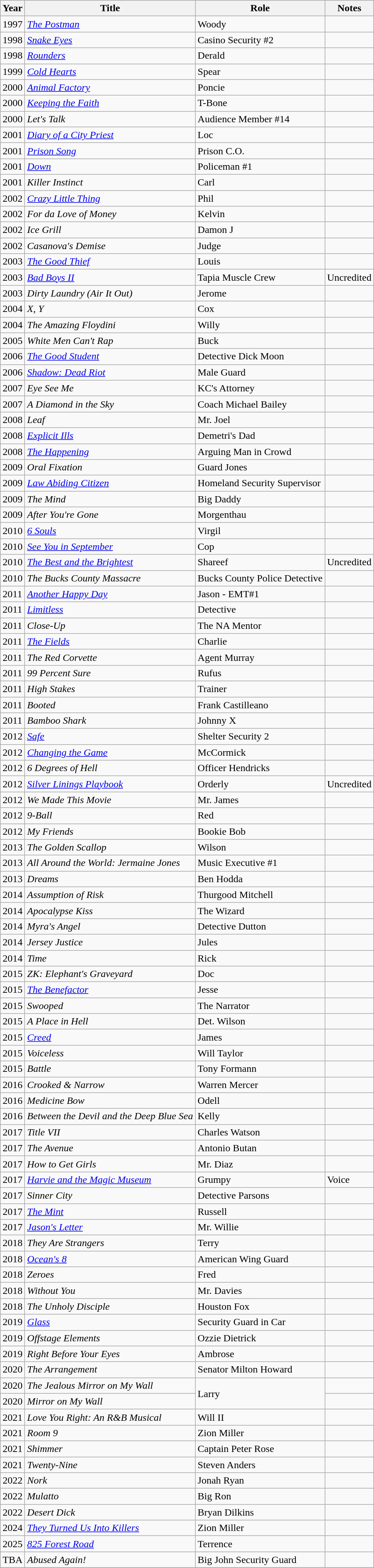<table class="wikitable sortable">
<tr>
<th>Year</th>
<th>Title</th>
<th>Role</th>
<th>Notes</th>
</tr>
<tr>
<td>1997</td>
<td><a href='#'><em>The Postman</em></a></td>
<td>Woody</td>
<td></td>
</tr>
<tr>
<td>1998</td>
<td><a href='#'><em>Snake Eyes</em></a></td>
<td>Casino Security #2</td>
<td></td>
</tr>
<tr>
<td>1998</td>
<td><a href='#'><em>Rounders</em></a></td>
<td>Derald</td>
<td></td>
</tr>
<tr>
<td>1999</td>
<td><em><a href='#'>Cold Hearts</a></em></td>
<td>Spear</td>
<td></td>
</tr>
<tr>
<td>2000</td>
<td><em><a href='#'>Animal Factory</a></em></td>
<td>Poncie</td>
<td></td>
</tr>
<tr>
<td>2000</td>
<td><em><a href='#'>Keeping the Faith</a></em></td>
<td>T-Bone</td>
<td></td>
</tr>
<tr>
<td>2000</td>
<td><em>Let's Talk</em></td>
<td>Audience Member #14</td>
<td></td>
</tr>
<tr>
<td>2001</td>
<td><em><a href='#'>Diary of a City Priest</a></em></td>
<td>Loc</td>
<td></td>
</tr>
<tr>
<td>2001</td>
<td><em><a href='#'>Prison Song</a></em></td>
<td>Prison C.O.</td>
<td></td>
</tr>
<tr>
<td>2001</td>
<td><a href='#'><em>Down</em></a></td>
<td>Policeman #1</td>
<td></td>
</tr>
<tr>
<td>2001</td>
<td><em>Killer Instinct</em></td>
<td>Carl</td>
<td></td>
</tr>
<tr>
<td>2002</td>
<td><em><a href='#'>Crazy Little Thing</a></em></td>
<td>Phil</td>
<td></td>
</tr>
<tr>
<td>2002</td>
<td><em>For da Love of Money</em></td>
<td>Kelvin</td>
<td></td>
</tr>
<tr>
<td>2002</td>
<td><em>Ice Grill</em></td>
<td>Damon J</td>
<td></td>
</tr>
<tr>
<td>2002</td>
<td><em>Casanova's Demise</em></td>
<td>Judge</td>
<td></td>
</tr>
<tr>
<td>2003</td>
<td><a href='#'><em>The Good Thief</em></a></td>
<td>Louis</td>
<td></td>
</tr>
<tr>
<td>2003</td>
<td><em><a href='#'>Bad Boys II</a></em></td>
<td>Tapia Muscle Crew</td>
<td>Uncredited</td>
</tr>
<tr>
<td>2003</td>
<td><em>Dirty Laundry (Air It Out)</em></td>
<td>Jerome</td>
<td></td>
</tr>
<tr>
<td>2004</td>
<td><em>X, Y</em></td>
<td>Cox</td>
<td></td>
</tr>
<tr>
<td>2004</td>
<td><em>The Amazing Floydini</em></td>
<td>Willy</td>
<td></td>
</tr>
<tr>
<td>2005</td>
<td><em>White Men Can't Rap</em></td>
<td>Buck</td>
<td></td>
</tr>
<tr>
<td>2006</td>
<td><em><a href='#'>The Good Student</a></em></td>
<td>Detective Dick Moon</td>
<td></td>
</tr>
<tr>
<td>2006</td>
<td><em><a href='#'>Shadow: Dead Riot</a></em></td>
<td>Male Guard</td>
<td></td>
</tr>
<tr>
<td>2007</td>
<td><em>Eye See Me</em></td>
<td>KC's Attorney</td>
<td></td>
</tr>
<tr>
<td>2007</td>
<td><em>A Diamond in the Sky</em></td>
<td>Coach Michael Bailey</td>
<td></td>
</tr>
<tr>
<td>2008</td>
<td><em>Leaf</em></td>
<td>Mr. Joel</td>
<td></td>
</tr>
<tr>
<td>2008</td>
<td><em><a href='#'>Explicit Ills</a></em></td>
<td>Demetri's Dad</td>
<td></td>
</tr>
<tr>
<td>2008</td>
<td><a href='#'><em>The Happening</em></a></td>
<td>Arguing Man in Crowd</td>
<td></td>
</tr>
<tr>
<td>2009</td>
<td><em>Oral Fixation</em></td>
<td>Guard Jones</td>
<td></td>
</tr>
<tr>
<td>2009</td>
<td><em><a href='#'>Law Abiding Citizen</a></em></td>
<td>Homeland Security Supervisor</td>
<td></td>
</tr>
<tr>
<td>2009</td>
<td><em>The Mind</em></td>
<td>Big Daddy</td>
<td></td>
</tr>
<tr>
<td>2009</td>
<td><em>After You're Gone</em></td>
<td>Morgenthau</td>
<td></td>
</tr>
<tr>
<td>2010</td>
<td><em><a href='#'>6 Souls</a></em></td>
<td>Virgil</td>
<td></td>
</tr>
<tr>
<td>2010</td>
<td><a href='#'><em>See You in September</em></a></td>
<td>Cop</td>
<td></td>
</tr>
<tr>
<td>2010</td>
<td><a href='#'><em>The Best and the Brightest</em></a></td>
<td>Shareef</td>
<td>Uncredited</td>
</tr>
<tr>
<td>2010</td>
<td><em>The Bucks County Massacre</em></td>
<td>Bucks County Police Detective</td>
<td></td>
</tr>
<tr>
<td>2011</td>
<td><em><a href='#'>Another Happy Day</a></em></td>
<td>Jason - EMT#1</td>
<td></td>
</tr>
<tr>
<td>2011</td>
<td><a href='#'><em>Limitless</em></a></td>
<td>Detective</td>
<td></td>
</tr>
<tr>
<td>2011</td>
<td><em>Close-Up</em></td>
<td>The NA Mentor</td>
<td></td>
</tr>
<tr>
<td>2011</td>
<td><a href='#'><em>The Fields</em></a></td>
<td>Charlie</td>
<td></td>
</tr>
<tr>
<td>2011</td>
<td><em>The Red Corvette</em></td>
<td>Agent Murray</td>
<td></td>
</tr>
<tr>
<td>2011</td>
<td><em>99 Percent Sure</em></td>
<td>Rufus</td>
<td></td>
</tr>
<tr>
<td>2011</td>
<td><em>High Stakes</em></td>
<td>Trainer</td>
<td></td>
</tr>
<tr>
<td>2011</td>
<td><em>Booted</em></td>
<td>Frank Castilleano</td>
<td></td>
</tr>
<tr>
<td>2011</td>
<td><em>Bamboo Shark</em></td>
<td>Johnny X</td>
<td></td>
</tr>
<tr>
<td>2012</td>
<td><a href='#'><em>Safe</em></a></td>
<td>Shelter Security 2</td>
<td></td>
</tr>
<tr>
<td>2012</td>
<td><a href='#'><em>Changing the Game</em></a></td>
<td>McCormick</td>
<td></td>
</tr>
<tr>
<td>2012</td>
<td><em>6 Degrees of Hell</em></td>
<td>Officer Hendricks</td>
<td></td>
</tr>
<tr>
<td>2012</td>
<td><em><a href='#'>Silver Linings Playbook</a></em></td>
<td>Orderly</td>
<td>Uncredited</td>
</tr>
<tr>
<td>2012</td>
<td><em>We Made This Movie</em></td>
<td>Mr. James</td>
<td></td>
</tr>
<tr>
<td>2012</td>
<td><em>9-Ball</em></td>
<td>Red</td>
<td></td>
</tr>
<tr>
<td>2012</td>
<td><em>My Friends</em></td>
<td>Bookie Bob</td>
<td></td>
</tr>
<tr>
<td>2013</td>
<td><em>The Golden Scallop</em></td>
<td>Wilson</td>
<td></td>
</tr>
<tr>
<td>2013</td>
<td><em>All Around the World: Jermaine Jones</em></td>
<td>Music Executive #1</td>
<td></td>
</tr>
<tr>
<td>2013</td>
<td><em>Dreams</em></td>
<td>Ben Hodda</td>
<td></td>
</tr>
<tr>
<td>2014</td>
<td><em>Assumption of Risk</em></td>
<td>Thurgood Mitchell</td>
<td></td>
</tr>
<tr>
<td>2014</td>
<td><em>Apocalypse Kiss</em></td>
<td>The Wizard</td>
<td></td>
</tr>
<tr>
<td>2014</td>
<td><em>Myra's Angel</em></td>
<td>Detective Dutton</td>
<td></td>
</tr>
<tr>
<td>2014</td>
<td><em>Jersey Justice</em></td>
<td>Jules</td>
<td></td>
</tr>
<tr>
<td>2014</td>
<td><em>Time</em></td>
<td>Rick</td>
<td></td>
</tr>
<tr>
<td>2015</td>
<td><em>ZK: Elephant's Graveyard</em></td>
<td>Doc</td>
<td></td>
</tr>
<tr>
<td>2015</td>
<td><a href='#'><em>The Benefactor</em></a></td>
<td>Jesse</td>
<td></td>
</tr>
<tr>
<td>2015</td>
<td><em>Swooped</em></td>
<td>The Narrator</td>
<td></td>
</tr>
<tr>
<td>2015</td>
<td><em>A Place in Hell</em></td>
<td>Det. Wilson</td>
<td></td>
</tr>
<tr>
<td>2015</td>
<td><a href='#'><em>Creed</em></a></td>
<td>James</td>
<td></td>
</tr>
<tr>
<td>2015</td>
<td><em>Voiceless</em></td>
<td>Will Taylor</td>
<td></td>
</tr>
<tr>
<td>2015</td>
<td><em>Battle</em></td>
<td>Tony Formann</td>
<td></td>
</tr>
<tr>
<td>2016</td>
<td><em>Crooked & Narrow</em></td>
<td>Warren Mercer</td>
<td></td>
</tr>
<tr>
<td>2016</td>
<td><em>Medicine Bow</em></td>
<td>Odell</td>
<td></td>
</tr>
<tr>
<td>2016</td>
<td><em>Between the Devil and the Deep Blue Sea</em></td>
<td>Kelly</td>
<td></td>
</tr>
<tr>
<td>2017</td>
<td><em>Title VII</em></td>
<td>Charles Watson</td>
<td></td>
</tr>
<tr>
<td>2017</td>
<td><em>The Avenue</em></td>
<td>Antonio Butan</td>
<td></td>
</tr>
<tr>
<td>2017</td>
<td><em>How to Get Girls</em></td>
<td>Mr. Diaz</td>
<td></td>
</tr>
<tr>
<td>2017</td>
<td><em><a href='#'>Harvie and the Magic Museum</a></em></td>
<td>Grumpy</td>
<td>Voice</td>
</tr>
<tr>
<td>2017</td>
<td><em>Sinner City</em></td>
<td>Detective Parsons</td>
<td></td>
</tr>
<tr>
<td>2017</td>
<td><a href='#'><em>The Mint</em></a></td>
<td>Russell</td>
<td></td>
</tr>
<tr>
<td>2017</td>
<td><em><a href='#'>Jason's Letter</a></em></td>
<td>Mr. Willie</td>
<td></td>
</tr>
<tr>
<td>2018</td>
<td><em>They Are Strangers</em></td>
<td>Terry</td>
<td></td>
</tr>
<tr>
<td>2018</td>
<td><em><a href='#'>Ocean's 8</a></em></td>
<td>American Wing Guard</td>
<td></td>
</tr>
<tr>
<td>2018</td>
<td><em>Zeroes</em></td>
<td>Fred</td>
<td></td>
</tr>
<tr>
<td>2018</td>
<td><em>Without You</em></td>
<td>Mr. Davies</td>
<td></td>
</tr>
<tr>
<td>2018</td>
<td><em>The Unholy Disciple</em></td>
<td>Houston Fox</td>
<td></td>
</tr>
<tr>
<td>2019</td>
<td><a href='#'><em>Glass</em></a></td>
<td>Security Guard in Car</td>
<td></td>
</tr>
<tr>
<td>2019</td>
<td><em>Offstage Elements</em></td>
<td>Ozzie Dietrick</td>
<td></td>
</tr>
<tr>
<td>2019</td>
<td><em>Right Before Your Eyes</em></td>
<td>Ambrose</td>
<td></td>
</tr>
<tr>
<td>2020</td>
<td><em>The Arrangement</em></td>
<td>Senator Milton Howard</td>
<td></td>
</tr>
<tr>
<td>2020</td>
<td><em>The Jealous Mirror on My Wall</em></td>
<td rowspan="2">Larry</td>
<td></td>
</tr>
<tr>
<td>2020</td>
<td><em>Mirror on My Wall</em></td>
<td></td>
</tr>
<tr>
<td>2021</td>
<td><em>Love You Right: An R&B Musical</em></td>
<td>Will II</td>
<td></td>
</tr>
<tr>
<td>2021</td>
<td><em>Room 9</em></td>
<td>Zion Miller</td>
<td></td>
</tr>
<tr>
<td>2021</td>
<td><em>Shimmer</em></td>
<td>Captain Peter Rose</td>
<td></td>
</tr>
<tr>
<td>2021</td>
<td><em>Twenty-Nine</em></td>
<td>Steven Anders</td>
<td></td>
</tr>
<tr>
<td>2022</td>
<td><em>Nork</em></td>
<td>Jonah Ryan</td>
<td></td>
</tr>
<tr>
<td>2022</td>
<td><em>Mulatto</em></td>
<td>Big Ron</td>
<td></td>
</tr>
<tr>
<td>2022</td>
<td><em>Desert Dick</em></td>
<td>Bryan Dilkins</td>
<td></td>
</tr>
<tr>
<td>2024</td>
<td><em><a href='#'>They Turned Us Into Killers</a></em></td>
<td>Zion Miller</td>
<td></td>
</tr>
<tr>
<td>2025</td>
<td><em><a href='#'>825 Forest Road</a></em></td>
<td>Terrence</td>
<td></td>
</tr>
<tr>
<td>TBA</td>
<td><em>Abused Again!</em></td>
<td>Big John Security Guard</td>
<td></td>
</tr>
<tr>
</tr>
</table>
